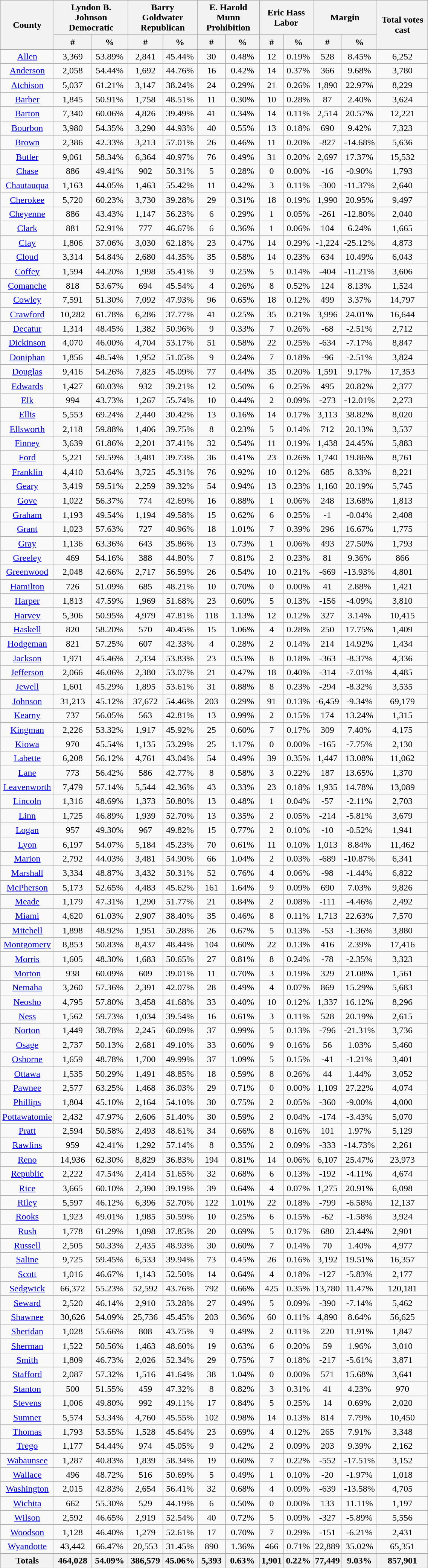<table width="60%"  class="wikitable sortable" style="text-align:center">
<tr>
<th style="text-align:center;" rowspan="2">County</th>
<th style="text-align:center;" colspan="2">Lyndon B. Johnson<br>Democratic</th>
<th style="text-align:center;" colspan="2">Barry Goldwater<br>Republican</th>
<th style="text-align:center;" colspan="2">E. Harold Munn<br>Prohibition</th>
<th style="text-align:center;" colspan="2">Eric Hass<br>Labor</th>
<th style="text-align:center;" colspan="2">Margin</th>
<th style="text-align:center;" rowspan="2">Total votes cast</th>
</tr>
<tr>
<th style="text-align:center;" data-sort-type="number">#</th>
<th style="text-align:center;" data-sort-type="number">%</th>
<th style="text-align:center;" data-sort-type="number">#</th>
<th style="text-align:center;" data-sort-type="number">%</th>
<th style="text-align:center;" data-sort-type="number">#</th>
<th style="text-align:center;" data-sort-type="number">%</th>
<th style="text-align:center;" data-sort-type="number">#</th>
<th style="text-align:center;" data-sort-type="number">%</th>
<th style="text-align:center;" data-sort-type="number">#</th>
<th style="text-align:center;" data-sort-type="number">%</th>
</tr>
<tr style="text-align:center;">
<td><a href='#'>Allen</a></td>
<td>3,369</td>
<td>53.89%</td>
<td>2,841</td>
<td>45.44%</td>
<td>30</td>
<td>0.48%</td>
<td>12</td>
<td>0.19%</td>
<td>528</td>
<td>8.45%</td>
<td>6,252</td>
</tr>
<tr style="text-align:center;">
<td><a href='#'>Anderson</a></td>
<td>2,058</td>
<td>54.44%</td>
<td>1,692</td>
<td>44.76%</td>
<td>16</td>
<td>0.42%</td>
<td>14</td>
<td>0.37%</td>
<td>366</td>
<td>9.68%</td>
<td>3,780</td>
</tr>
<tr style="text-align:center;">
<td><a href='#'>Atchison</a></td>
<td>5,037</td>
<td>61.21%</td>
<td>3,147</td>
<td>38.24%</td>
<td>24</td>
<td>0.29%</td>
<td>21</td>
<td>0.26%</td>
<td>1,890</td>
<td>22.97%</td>
<td>8,229</td>
</tr>
<tr style="text-align:center;">
<td><a href='#'>Barber</a></td>
<td>1,845</td>
<td>50.91%</td>
<td>1,758</td>
<td>48.51%</td>
<td>11</td>
<td>0.30%</td>
<td>10</td>
<td>0.28%</td>
<td>87</td>
<td>2.40%</td>
<td>3,624</td>
</tr>
<tr style="text-align:center;">
<td><a href='#'>Barton</a></td>
<td>7,340</td>
<td>60.06%</td>
<td>4,826</td>
<td>39.49%</td>
<td>41</td>
<td>0.34%</td>
<td>14</td>
<td>0.11%</td>
<td>2,514</td>
<td>20.57%</td>
<td>12,221</td>
</tr>
<tr style="text-align:center;">
<td><a href='#'>Bourbon</a></td>
<td>3,980</td>
<td>54.35%</td>
<td>3,290</td>
<td>44.93%</td>
<td>40</td>
<td>0.55%</td>
<td>13</td>
<td>0.18%</td>
<td>690</td>
<td>9.42%</td>
<td>7,323</td>
</tr>
<tr style="text-align:center;">
<td><a href='#'>Brown</a></td>
<td>2,386</td>
<td>42.33%</td>
<td>3,213</td>
<td>57.01%</td>
<td>26</td>
<td>0.46%</td>
<td>11</td>
<td>0.20%</td>
<td>-827</td>
<td>-14.68%</td>
<td>5,636</td>
</tr>
<tr style="text-align:center;">
<td><a href='#'>Butler</a></td>
<td>9,061</td>
<td>58.34%</td>
<td>6,364</td>
<td>40.97%</td>
<td>76</td>
<td>0.49%</td>
<td>31</td>
<td>0.20%</td>
<td>2,697</td>
<td>17.37%</td>
<td>15,532</td>
</tr>
<tr style="text-align:center;">
<td><a href='#'>Chase</a></td>
<td>886</td>
<td>49.41%</td>
<td>902</td>
<td>50.31%</td>
<td>5</td>
<td>0.28%</td>
<td>0</td>
<td>0.00%</td>
<td>-16</td>
<td>-0.90%</td>
<td>1,793</td>
</tr>
<tr style="text-align:center;">
<td><a href='#'>Chautauqua</a></td>
<td>1,163</td>
<td>44.05%</td>
<td>1,463</td>
<td>55.42%</td>
<td>11</td>
<td>0.42%</td>
<td>3</td>
<td>0.11%</td>
<td>-300</td>
<td>-11.37%</td>
<td>2,640</td>
</tr>
<tr style="text-align:center;">
<td><a href='#'>Cherokee</a></td>
<td>5,720</td>
<td>60.23%</td>
<td>3,730</td>
<td>39.28%</td>
<td>29</td>
<td>0.31%</td>
<td>18</td>
<td>0.19%</td>
<td>1,990</td>
<td>20.95%</td>
<td>9,497</td>
</tr>
<tr style="text-align:center;">
<td><a href='#'>Cheyenne</a></td>
<td>886</td>
<td>43.43%</td>
<td>1,147</td>
<td>56.23%</td>
<td>6</td>
<td>0.29%</td>
<td>1</td>
<td>0.05%</td>
<td>-261</td>
<td>-12.80%</td>
<td>2,040</td>
</tr>
<tr style="text-align:center;">
<td><a href='#'>Clark</a></td>
<td>881</td>
<td>52.91%</td>
<td>777</td>
<td>46.67%</td>
<td>6</td>
<td>0.36%</td>
<td>1</td>
<td>0.06%</td>
<td>104</td>
<td>6.24%</td>
<td>1,665</td>
</tr>
<tr style="text-align:center;">
<td><a href='#'>Clay</a></td>
<td>1,806</td>
<td>37.06%</td>
<td>3,030</td>
<td>62.18%</td>
<td>23</td>
<td>0.47%</td>
<td>14</td>
<td>0.29%</td>
<td>-1,224</td>
<td>-25.12%</td>
<td>4,873</td>
</tr>
<tr style="text-align:center;">
<td><a href='#'>Cloud</a></td>
<td>3,314</td>
<td>54.84%</td>
<td>2,680</td>
<td>44.35%</td>
<td>35</td>
<td>0.58%</td>
<td>14</td>
<td>0.23%</td>
<td>634</td>
<td>10.49%</td>
<td>6,043</td>
</tr>
<tr style="text-align:center;">
<td><a href='#'>Coffey</a></td>
<td>1,594</td>
<td>44.20%</td>
<td>1,998</td>
<td>55.41%</td>
<td>9</td>
<td>0.25%</td>
<td>5</td>
<td>0.14%</td>
<td>-404</td>
<td>-11.21%</td>
<td>3,606</td>
</tr>
<tr style="text-align:center;">
<td><a href='#'>Comanche</a></td>
<td>818</td>
<td>53.67%</td>
<td>694</td>
<td>45.54%</td>
<td>4</td>
<td>0.26%</td>
<td>8</td>
<td>0.52%</td>
<td>124</td>
<td>8.13%</td>
<td>1,524</td>
</tr>
<tr style="text-align:center;">
<td><a href='#'>Cowley</a></td>
<td>7,591</td>
<td>51.30%</td>
<td>7,092</td>
<td>47.93%</td>
<td>96</td>
<td>0.65%</td>
<td>18</td>
<td>0.12%</td>
<td>499</td>
<td>3.37%</td>
<td>14,797</td>
</tr>
<tr style="text-align:center;">
<td><a href='#'>Crawford</a></td>
<td>10,282</td>
<td>61.78%</td>
<td>6,286</td>
<td>37.77%</td>
<td>41</td>
<td>0.25%</td>
<td>35</td>
<td>0.21%</td>
<td>3,996</td>
<td>24.01%</td>
<td>16,644</td>
</tr>
<tr style="text-align:center;">
<td><a href='#'>Decatur</a></td>
<td>1,314</td>
<td>48.45%</td>
<td>1,382</td>
<td>50.96%</td>
<td>9</td>
<td>0.33%</td>
<td>7</td>
<td>0.26%</td>
<td>-68</td>
<td>-2.51%</td>
<td>2,712</td>
</tr>
<tr style="text-align:center;">
<td><a href='#'>Dickinson</a></td>
<td>4,070</td>
<td>46.00%</td>
<td>4,704</td>
<td>53.17%</td>
<td>51</td>
<td>0.58%</td>
<td>22</td>
<td>0.25%</td>
<td>-634</td>
<td>-7.17%</td>
<td>8,847</td>
</tr>
<tr style="text-align:center;">
<td><a href='#'>Doniphan</a></td>
<td>1,856</td>
<td>48.54%</td>
<td>1,952</td>
<td>51.05%</td>
<td>9</td>
<td>0.24%</td>
<td>7</td>
<td>0.18%</td>
<td>-96</td>
<td>-2.51%</td>
<td>3,824</td>
</tr>
<tr style="text-align:center;">
<td><a href='#'>Douglas</a></td>
<td>9,416</td>
<td>54.26%</td>
<td>7,825</td>
<td>45.09%</td>
<td>77</td>
<td>0.44%</td>
<td>35</td>
<td>0.20%</td>
<td>1,591</td>
<td>9.17%</td>
<td>17,353</td>
</tr>
<tr style="text-align:center;">
<td><a href='#'>Edwards</a></td>
<td>1,427</td>
<td>60.03%</td>
<td>932</td>
<td>39.21%</td>
<td>12</td>
<td>0.50%</td>
<td>6</td>
<td>0.25%</td>
<td>495</td>
<td>20.82%</td>
<td>2,377</td>
</tr>
<tr style="text-align:center;">
<td><a href='#'>Elk</a></td>
<td>994</td>
<td>43.73%</td>
<td>1,267</td>
<td>55.74%</td>
<td>10</td>
<td>0.44%</td>
<td>2</td>
<td>0.09%</td>
<td>-273</td>
<td>-12.01%</td>
<td>2,273</td>
</tr>
<tr style="text-align:center;">
<td><a href='#'>Ellis</a></td>
<td>5,553</td>
<td>69.24%</td>
<td>2,440</td>
<td>30.42%</td>
<td>13</td>
<td>0.16%</td>
<td>14</td>
<td>0.17%</td>
<td>3,113</td>
<td>38.82%</td>
<td>8,020</td>
</tr>
<tr style="text-align:center;">
<td><a href='#'>Ellsworth</a></td>
<td>2,118</td>
<td>59.88%</td>
<td>1,406</td>
<td>39.75%</td>
<td>8</td>
<td>0.23%</td>
<td>5</td>
<td>0.14%</td>
<td>712</td>
<td>20.13%</td>
<td>3,537</td>
</tr>
<tr style="text-align:center;">
<td><a href='#'>Finney</a></td>
<td>3,639</td>
<td>61.86%</td>
<td>2,201</td>
<td>37.41%</td>
<td>32</td>
<td>0.54%</td>
<td>11</td>
<td>0.19%</td>
<td>1,438</td>
<td>24.45%</td>
<td>5,883</td>
</tr>
<tr style="text-align:center;">
<td><a href='#'>Ford</a></td>
<td>5,221</td>
<td>59.59%</td>
<td>3,481</td>
<td>39.73%</td>
<td>36</td>
<td>0.41%</td>
<td>23</td>
<td>0.26%</td>
<td>1,740</td>
<td>19.86%</td>
<td>8,761</td>
</tr>
<tr style="text-align:center;">
<td><a href='#'>Franklin</a></td>
<td>4,410</td>
<td>53.64%</td>
<td>3,725</td>
<td>45.31%</td>
<td>76</td>
<td>0.92%</td>
<td>10</td>
<td>0.12%</td>
<td>685</td>
<td>8.33%</td>
<td>8,221</td>
</tr>
<tr style="text-align:center;">
<td><a href='#'>Geary</a></td>
<td>3,419</td>
<td>59.51%</td>
<td>2,259</td>
<td>39.32%</td>
<td>54</td>
<td>0.94%</td>
<td>13</td>
<td>0.23%</td>
<td>1,160</td>
<td>20.19%</td>
<td>5,745</td>
</tr>
<tr style="text-align:center;">
<td><a href='#'>Gove</a></td>
<td>1,022</td>
<td>56.37%</td>
<td>774</td>
<td>42.69%</td>
<td>16</td>
<td>0.88%</td>
<td>1</td>
<td>0.06%</td>
<td>248</td>
<td>13.68%</td>
<td>1,813</td>
</tr>
<tr style="text-align:center;">
<td><a href='#'>Graham</a></td>
<td>1,193</td>
<td>49.54%</td>
<td>1,194</td>
<td>49.58%</td>
<td>15</td>
<td>0.62%</td>
<td>6</td>
<td>0.25%</td>
<td>-1</td>
<td>-0.04%</td>
<td>2,408</td>
</tr>
<tr style="text-align:center;">
<td><a href='#'>Grant</a></td>
<td>1,023</td>
<td>57.63%</td>
<td>727</td>
<td>40.96%</td>
<td>18</td>
<td>1.01%</td>
<td>7</td>
<td>0.39%</td>
<td>296</td>
<td>16.67%</td>
<td>1,775</td>
</tr>
<tr style="text-align:center;">
<td><a href='#'>Gray</a></td>
<td>1,136</td>
<td>63.36%</td>
<td>643</td>
<td>35.86%</td>
<td>13</td>
<td>0.73%</td>
<td>1</td>
<td>0.06%</td>
<td>493</td>
<td>27.50%</td>
<td>1,793</td>
</tr>
<tr style="text-align:center;">
<td><a href='#'>Greeley</a></td>
<td>469</td>
<td>54.16%</td>
<td>388</td>
<td>44.80%</td>
<td>7</td>
<td>0.81%</td>
<td>2</td>
<td>0.23%</td>
<td>81</td>
<td>9.36%</td>
<td>866</td>
</tr>
<tr style="text-align:center;">
<td><a href='#'>Greenwood</a></td>
<td>2,048</td>
<td>42.66%</td>
<td>2,717</td>
<td>56.59%</td>
<td>26</td>
<td>0.54%</td>
<td>10</td>
<td>0.21%</td>
<td>-669</td>
<td>-13.93%</td>
<td>4,801</td>
</tr>
<tr style="text-align:center;">
<td><a href='#'>Hamilton</a></td>
<td>726</td>
<td>51.09%</td>
<td>685</td>
<td>48.21%</td>
<td>10</td>
<td>0.70%</td>
<td>0</td>
<td>0.00%</td>
<td>41</td>
<td>2.88%</td>
<td>1,421</td>
</tr>
<tr style="text-align:center;">
<td><a href='#'>Harper</a></td>
<td>1,813</td>
<td>47.59%</td>
<td>1,969</td>
<td>51.68%</td>
<td>23</td>
<td>0.60%</td>
<td>5</td>
<td>0.13%</td>
<td>-156</td>
<td>-4.09%</td>
<td>3,810</td>
</tr>
<tr style="text-align:center;">
<td><a href='#'>Harvey</a></td>
<td>5,306</td>
<td>50.95%</td>
<td>4,979</td>
<td>47.81%</td>
<td>118</td>
<td>1.13%</td>
<td>12</td>
<td>0.12%</td>
<td>327</td>
<td>3.14%</td>
<td>10,415</td>
</tr>
<tr style="text-align:center;">
<td><a href='#'>Haskell</a></td>
<td>820</td>
<td>58.20%</td>
<td>570</td>
<td>40.45%</td>
<td>15</td>
<td>1.06%</td>
<td>4</td>
<td>0.28%</td>
<td>250</td>
<td>17.75%</td>
<td>1,409</td>
</tr>
<tr style="text-align:center;">
<td><a href='#'>Hodgeman</a></td>
<td>821</td>
<td>57.25%</td>
<td>607</td>
<td>42.33%</td>
<td>4</td>
<td>0.28%</td>
<td>2</td>
<td>0.14%</td>
<td>214</td>
<td>14.92%</td>
<td>1,434</td>
</tr>
<tr style="text-align:center;">
<td><a href='#'>Jackson</a></td>
<td>1,971</td>
<td>45.46%</td>
<td>2,334</td>
<td>53.83%</td>
<td>23</td>
<td>0.53%</td>
<td>8</td>
<td>0.18%</td>
<td>-363</td>
<td>-8.37%</td>
<td>4,336</td>
</tr>
<tr style="text-align:center;">
<td><a href='#'>Jefferson</a></td>
<td>2,066</td>
<td>46.06%</td>
<td>2,380</td>
<td>53.07%</td>
<td>21</td>
<td>0.47%</td>
<td>18</td>
<td>0.40%</td>
<td>-314</td>
<td>-7.01%</td>
<td>4,485</td>
</tr>
<tr style="text-align:center;">
<td><a href='#'>Jewell</a></td>
<td>1,601</td>
<td>45.29%</td>
<td>1,895</td>
<td>53.61%</td>
<td>31</td>
<td>0.88%</td>
<td>8</td>
<td>0.23%</td>
<td>-294</td>
<td>-8.32%</td>
<td>3,535</td>
</tr>
<tr style="text-align:center;">
<td><a href='#'>Johnson</a></td>
<td>31,213</td>
<td>45.12%</td>
<td>37,672</td>
<td>54.46%</td>
<td>203</td>
<td>0.29%</td>
<td>91</td>
<td>0.13%</td>
<td>-6,459</td>
<td>-9.34%</td>
<td>69,179</td>
</tr>
<tr style="text-align:center;">
<td><a href='#'>Kearny</a></td>
<td>737</td>
<td>56.05%</td>
<td>563</td>
<td>42.81%</td>
<td>13</td>
<td>0.99%</td>
<td>2</td>
<td>0.15%</td>
<td>174</td>
<td>13.24%</td>
<td>1,315</td>
</tr>
<tr style="text-align:center;">
<td><a href='#'>Kingman</a></td>
<td>2,226</td>
<td>53.32%</td>
<td>1,917</td>
<td>45.92%</td>
<td>25</td>
<td>0.60%</td>
<td>7</td>
<td>0.17%</td>
<td>309</td>
<td>7.40%</td>
<td>4,175</td>
</tr>
<tr style="text-align:center;">
<td><a href='#'>Kiowa</a></td>
<td>970</td>
<td>45.54%</td>
<td>1,135</td>
<td>53.29%</td>
<td>25</td>
<td>1.17%</td>
<td>0</td>
<td>0.00%</td>
<td>-165</td>
<td>-7.75%</td>
<td>2,130</td>
</tr>
<tr style="text-align:center;">
<td><a href='#'>Labette</a></td>
<td>6,208</td>
<td>56.12%</td>
<td>4,761</td>
<td>43.04%</td>
<td>54</td>
<td>0.49%</td>
<td>39</td>
<td>0.35%</td>
<td>1,447</td>
<td>13.08%</td>
<td>11,062</td>
</tr>
<tr style="text-align:center;">
<td><a href='#'>Lane</a></td>
<td>773</td>
<td>56.42%</td>
<td>586</td>
<td>42.77%</td>
<td>8</td>
<td>0.58%</td>
<td>3</td>
<td>0.22%</td>
<td>187</td>
<td>13.65%</td>
<td>1,370</td>
</tr>
<tr style="text-align:center;">
<td><a href='#'>Leavenworth</a></td>
<td>7,479</td>
<td>57.14%</td>
<td>5,544</td>
<td>42.36%</td>
<td>43</td>
<td>0.33%</td>
<td>23</td>
<td>0.18%</td>
<td>1,935</td>
<td>14.78%</td>
<td>13,089</td>
</tr>
<tr style="text-align:center;">
<td><a href='#'>Lincoln</a></td>
<td>1,316</td>
<td>48.69%</td>
<td>1,373</td>
<td>50.80%</td>
<td>13</td>
<td>0.48%</td>
<td>1</td>
<td>0.04%</td>
<td>-57</td>
<td>-2.11%</td>
<td>2,703</td>
</tr>
<tr style="text-align:center;">
<td><a href='#'>Linn</a></td>
<td>1,725</td>
<td>46.89%</td>
<td>1,939</td>
<td>52.70%</td>
<td>13</td>
<td>0.35%</td>
<td>2</td>
<td>0.05%</td>
<td>-214</td>
<td>-5.81%</td>
<td>3,679</td>
</tr>
<tr style="text-align:center;">
<td><a href='#'>Logan</a></td>
<td>957</td>
<td>49.30%</td>
<td>967</td>
<td>49.82%</td>
<td>15</td>
<td>0.77%</td>
<td>2</td>
<td>0.10%</td>
<td>-10</td>
<td>-0.52%</td>
<td>1,941</td>
</tr>
<tr style="text-align:center;">
<td><a href='#'>Lyon</a></td>
<td>6,197</td>
<td>54.07%</td>
<td>5,184</td>
<td>45.23%</td>
<td>70</td>
<td>0.61%</td>
<td>11</td>
<td>0.10%</td>
<td>1,013</td>
<td>8.84%</td>
<td>11,462</td>
</tr>
<tr style="text-align:center;">
<td><a href='#'>Marion</a></td>
<td>2,792</td>
<td>44.03%</td>
<td>3,481</td>
<td>54.90%</td>
<td>66</td>
<td>1.04%</td>
<td>2</td>
<td>0.03%</td>
<td>-689</td>
<td>-10.87%</td>
<td>6,341</td>
</tr>
<tr style="text-align:center;">
<td><a href='#'>Marshall</a></td>
<td>3,334</td>
<td>48.87%</td>
<td>3,432</td>
<td>50.31%</td>
<td>52</td>
<td>0.76%</td>
<td>4</td>
<td>0.06%</td>
<td>-98</td>
<td>-1.44%</td>
<td>6,822</td>
</tr>
<tr style="text-align:center;">
<td><a href='#'>McPherson</a></td>
<td>5,173</td>
<td>52.65%</td>
<td>4,483</td>
<td>45.62%</td>
<td>161</td>
<td>1.64%</td>
<td>9</td>
<td>0.09%</td>
<td>690</td>
<td>7.03%</td>
<td>9,826</td>
</tr>
<tr style="text-align:center;">
<td><a href='#'>Meade</a></td>
<td>1,179</td>
<td>47.31%</td>
<td>1,290</td>
<td>51.77%</td>
<td>21</td>
<td>0.84%</td>
<td>2</td>
<td>0.08%</td>
<td>-111</td>
<td>-4.46%</td>
<td>2,492</td>
</tr>
<tr style="text-align:center;">
<td><a href='#'>Miami</a></td>
<td>4,620</td>
<td>61.03%</td>
<td>2,907</td>
<td>38.40%</td>
<td>35</td>
<td>0.46%</td>
<td>8</td>
<td>0.11%</td>
<td>1,713</td>
<td>22.63%</td>
<td>7,570</td>
</tr>
<tr style="text-align:center;">
<td><a href='#'>Mitchell</a></td>
<td>1,898</td>
<td>48.92%</td>
<td>1,951</td>
<td>50.28%</td>
<td>26</td>
<td>0.67%</td>
<td>5</td>
<td>0.13%</td>
<td>-53</td>
<td>-1.36%</td>
<td>3,880</td>
</tr>
<tr style="text-align:center;">
<td><a href='#'>Montgomery</a></td>
<td>8,853</td>
<td>50.83%</td>
<td>8,437</td>
<td>48.44%</td>
<td>104</td>
<td>0.60%</td>
<td>22</td>
<td>0.13%</td>
<td>416</td>
<td>2.39%</td>
<td>17,416</td>
</tr>
<tr style="text-align:center;">
<td><a href='#'>Morris</a></td>
<td>1,605</td>
<td>48.30%</td>
<td>1,683</td>
<td>50.65%</td>
<td>27</td>
<td>0.81%</td>
<td>8</td>
<td>0.24%</td>
<td>-78</td>
<td>-2.35%</td>
<td>3,323</td>
</tr>
<tr style="text-align:center;">
<td><a href='#'>Morton</a></td>
<td>938</td>
<td>60.09%</td>
<td>609</td>
<td>39.01%</td>
<td>11</td>
<td>0.70%</td>
<td>3</td>
<td>0.19%</td>
<td>329</td>
<td>21.08%</td>
<td>1,561</td>
</tr>
<tr style="text-align:center;">
<td><a href='#'>Nemaha</a></td>
<td>3,260</td>
<td>57.36%</td>
<td>2,391</td>
<td>42.07%</td>
<td>28</td>
<td>0.49%</td>
<td>4</td>
<td>0.07%</td>
<td>869</td>
<td>15.29%</td>
<td>5,683</td>
</tr>
<tr style="text-align:center;">
<td><a href='#'>Neosho</a></td>
<td>4,795</td>
<td>57.80%</td>
<td>3,458</td>
<td>41.68%</td>
<td>33</td>
<td>0.40%</td>
<td>10</td>
<td>0.12%</td>
<td>1,337</td>
<td>16.12%</td>
<td>8,296</td>
</tr>
<tr style="text-align:center;">
<td><a href='#'>Ness</a></td>
<td>1,562</td>
<td>59.73%</td>
<td>1,034</td>
<td>39.54%</td>
<td>16</td>
<td>0.61%</td>
<td>3</td>
<td>0.11%</td>
<td>528</td>
<td>20.19%</td>
<td>2,615</td>
</tr>
<tr style="text-align:center;">
<td><a href='#'>Norton</a></td>
<td>1,449</td>
<td>38.78%</td>
<td>2,245</td>
<td>60.09%</td>
<td>37</td>
<td>0.99%</td>
<td>5</td>
<td>0.13%</td>
<td>-796</td>
<td>-21.31%</td>
<td>3,736</td>
</tr>
<tr style="text-align:center;">
<td><a href='#'>Osage</a></td>
<td>2,737</td>
<td>50.13%</td>
<td>2,681</td>
<td>49.10%</td>
<td>33</td>
<td>0.60%</td>
<td>9</td>
<td>0.16%</td>
<td>56</td>
<td>1.03%</td>
<td>5,460</td>
</tr>
<tr style="text-align:center;">
<td><a href='#'>Osborne</a></td>
<td>1,659</td>
<td>48.78%</td>
<td>1,700</td>
<td>49.99%</td>
<td>37</td>
<td>1.09%</td>
<td>5</td>
<td>0.15%</td>
<td>-41</td>
<td>-1.21%</td>
<td>3,401</td>
</tr>
<tr style="text-align:center;">
<td><a href='#'>Ottawa</a></td>
<td>1,535</td>
<td>50.29%</td>
<td>1,491</td>
<td>48.85%</td>
<td>18</td>
<td>0.59%</td>
<td>8</td>
<td>0.26%</td>
<td>44</td>
<td>1.44%</td>
<td>3,052</td>
</tr>
<tr style="text-align:center;">
<td><a href='#'>Pawnee</a></td>
<td>2,577</td>
<td>63.25%</td>
<td>1,468</td>
<td>36.03%</td>
<td>29</td>
<td>0.71%</td>
<td>0</td>
<td>0.00%</td>
<td>1,109</td>
<td>27.22%</td>
<td>4,074</td>
</tr>
<tr style="text-align:center;">
<td><a href='#'>Phillips</a></td>
<td>1,804</td>
<td>45.10%</td>
<td>2,164</td>
<td>54.10%</td>
<td>30</td>
<td>0.75%</td>
<td>2</td>
<td>0.05%</td>
<td>-360</td>
<td>-9.00%</td>
<td>4,000</td>
</tr>
<tr style="text-align:center;">
<td><a href='#'>Pottawatomie</a></td>
<td>2,432</td>
<td>47.97%</td>
<td>2,606</td>
<td>51.40%</td>
<td>30</td>
<td>0.59%</td>
<td>2</td>
<td>0.04%</td>
<td>-174</td>
<td>-3.43%</td>
<td>5,070</td>
</tr>
<tr style="text-align:center;">
<td><a href='#'>Pratt</a></td>
<td>2,594</td>
<td>50.58%</td>
<td>2,493</td>
<td>48.61%</td>
<td>34</td>
<td>0.66%</td>
<td>8</td>
<td>0.16%</td>
<td>101</td>
<td>1.97%</td>
<td>5,129</td>
</tr>
<tr style="text-align:center;">
<td><a href='#'>Rawlins</a></td>
<td>959</td>
<td>42.41%</td>
<td>1,292</td>
<td>57.14%</td>
<td>8</td>
<td>0.35%</td>
<td>2</td>
<td>0.09%</td>
<td>-333</td>
<td>-14.73%</td>
<td>2,261</td>
</tr>
<tr style="text-align:center;">
<td><a href='#'>Reno</a></td>
<td>14,936</td>
<td>62.30%</td>
<td>8,829</td>
<td>36.83%</td>
<td>194</td>
<td>0.81%</td>
<td>14</td>
<td>0.06%</td>
<td>6,107</td>
<td>25.47%</td>
<td>23,973</td>
</tr>
<tr style="text-align:center;">
<td><a href='#'>Republic</a></td>
<td>2,222</td>
<td>47.54%</td>
<td>2,414</td>
<td>51.65%</td>
<td>32</td>
<td>0.68%</td>
<td>6</td>
<td>0.13%</td>
<td>-192</td>
<td>-4.11%</td>
<td>4,674</td>
</tr>
<tr style="text-align:center;">
<td><a href='#'>Rice</a></td>
<td>3,665</td>
<td>60.10%</td>
<td>2,390</td>
<td>39.19%</td>
<td>39</td>
<td>0.64%</td>
<td>4</td>
<td>0.07%</td>
<td>1,275</td>
<td>20.91%</td>
<td>6,098</td>
</tr>
<tr style="text-align:center;">
<td><a href='#'>Riley</a></td>
<td>5,597</td>
<td>46.12%</td>
<td>6,396</td>
<td>52.70%</td>
<td>122</td>
<td>1.01%</td>
<td>22</td>
<td>0.18%</td>
<td>-799</td>
<td>-6.58%</td>
<td>12,137</td>
</tr>
<tr style="text-align:center;">
<td><a href='#'>Rooks</a></td>
<td>1,923</td>
<td>49.01%</td>
<td>1,985</td>
<td>50.59%</td>
<td>10</td>
<td>0.25%</td>
<td>6</td>
<td>0.15%</td>
<td>-62</td>
<td>-1.58%</td>
<td>3,924</td>
</tr>
<tr style="text-align:center;">
<td><a href='#'>Rush</a></td>
<td>1,778</td>
<td>61.29%</td>
<td>1,098</td>
<td>37.85%</td>
<td>20</td>
<td>0.69%</td>
<td>5</td>
<td>0.17%</td>
<td>680</td>
<td>23.44%</td>
<td>2,901</td>
</tr>
<tr style="text-align:center;">
<td><a href='#'>Russell</a></td>
<td>2,505</td>
<td>50.33%</td>
<td>2,435</td>
<td>48.93%</td>
<td>30</td>
<td>0.60%</td>
<td>7</td>
<td>0.14%</td>
<td>70</td>
<td>1.40%</td>
<td>4,977</td>
</tr>
<tr style="text-align:center;">
<td><a href='#'>Saline</a></td>
<td>9,725</td>
<td>59.45%</td>
<td>6,533</td>
<td>39.94%</td>
<td>73</td>
<td>0.45%</td>
<td>26</td>
<td>0.16%</td>
<td>3,192</td>
<td>19.51%</td>
<td>16,357</td>
</tr>
<tr style="text-align:center;">
<td><a href='#'>Scott</a></td>
<td>1,016</td>
<td>46.67%</td>
<td>1,143</td>
<td>52.50%</td>
<td>14</td>
<td>0.64%</td>
<td>4</td>
<td>0.18%</td>
<td>-127</td>
<td>-5.83%</td>
<td>2,177</td>
</tr>
<tr style="text-align:center;">
<td><a href='#'>Sedgwick</a></td>
<td>66,372</td>
<td>55.23%</td>
<td>52,592</td>
<td>43.76%</td>
<td>792</td>
<td>0.66%</td>
<td>425</td>
<td>0.35%</td>
<td>13,780</td>
<td>11.47%</td>
<td>120,181</td>
</tr>
<tr style="text-align:center;">
<td><a href='#'>Seward</a></td>
<td>2,520</td>
<td>46.14%</td>
<td>2,910</td>
<td>53.28%</td>
<td>27</td>
<td>0.49%</td>
<td>5</td>
<td>0.09%</td>
<td>-390</td>
<td>-7.14%</td>
<td>5,462</td>
</tr>
<tr style="text-align:center;">
<td><a href='#'>Shawnee</a></td>
<td>30,626</td>
<td>54.09%</td>
<td>25,736</td>
<td>45.45%</td>
<td>203</td>
<td>0.36%</td>
<td>60</td>
<td>0.11%</td>
<td>4,890</td>
<td>8.64%</td>
<td>56,625</td>
</tr>
<tr style="text-align:center;">
<td><a href='#'>Sheridan</a></td>
<td>1,028</td>
<td>55.66%</td>
<td>808</td>
<td>43.75%</td>
<td>9</td>
<td>0.49%</td>
<td>2</td>
<td>0.11%</td>
<td>220</td>
<td>11.91%</td>
<td>1,847</td>
</tr>
<tr style="text-align:center;">
<td><a href='#'>Sherman</a></td>
<td>1,522</td>
<td>50.56%</td>
<td>1,463</td>
<td>48.60%</td>
<td>19</td>
<td>0.63%</td>
<td>6</td>
<td>0.20%</td>
<td>59</td>
<td>1.96%</td>
<td>3,010</td>
</tr>
<tr style="text-align:center;">
<td><a href='#'>Smith</a></td>
<td>1,809</td>
<td>46.73%</td>
<td>2,026</td>
<td>52.34%</td>
<td>29</td>
<td>0.75%</td>
<td>7</td>
<td>0.18%</td>
<td>-217</td>
<td>-5.61%</td>
<td>3,871</td>
</tr>
<tr style="text-align:center;">
<td><a href='#'>Stafford</a></td>
<td>2,087</td>
<td>57.32%</td>
<td>1,516</td>
<td>41.64%</td>
<td>38</td>
<td>1.04%</td>
<td>0</td>
<td>0.00%</td>
<td>571</td>
<td>15.68%</td>
<td>3,641</td>
</tr>
<tr style="text-align:center;">
<td><a href='#'>Stanton</a></td>
<td>500</td>
<td>51.55%</td>
<td>459</td>
<td>47.32%</td>
<td>8</td>
<td>0.82%</td>
<td>3</td>
<td>0.31%</td>
<td>41</td>
<td>4.23%</td>
<td>970</td>
</tr>
<tr style="text-align:center;">
<td><a href='#'>Stevens</a></td>
<td>1,006</td>
<td>49.80%</td>
<td>992</td>
<td>49.11%</td>
<td>17</td>
<td>0.84%</td>
<td>5</td>
<td>0.25%</td>
<td>14</td>
<td>0.69%</td>
<td>2,020</td>
</tr>
<tr style="text-align:center;">
<td><a href='#'>Sumner</a></td>
<td>5,574</td>
<td>53.34%</td>
<td>4,760</td>
<td>45.55%</td>
<td>102</td>
<td>0.98%</td>
<td>14</td>
<td>0.13%</td>
<td>814</td>
<td>7.79%</td>
<td>10,450</td>
</tr>
<tr style="text-align:center;">
<td><a href='#'>Thomas</a></td>
<td>1,793</td>
<td>53.55%</td>
<td>1,528</td>
<td>45.64%</td>
<td>23</td>
<td>0.69%</td>
<td>4</td>
<td>0.12%</td>
<td>265</td>
<td>7.91%</td>
<td>3,348</td>
</tr>
<tr style="text-align:center;">
<td><a href='#'>Trego</a></td>
<td>1,177</td>
<td>54.44%</td>
<td>974</td>
<td>45.05%</td>
<td>9</td>
<td>0.42%</td>
<td>2</td>
<td>0.09%</td>
<td>203</td>
<td>9.39%</td>
<td>2,162</td>
</tr>
<tr style="text-align:center;">
<td><a href='#'>Wabaunsee</a></td>
<td>1,287</td>
<td>40.83%</td>
<td>1,839</td>
<td>58.34%</td>
<td>19</td>
<td>0.60%</td>
<td>7</td>
<td>0.22%</td>
<td>-552</td>
<td>-17.51%</td>
<td>3,152</td>
</tr>
<tr style="text-align:center;">
<td><a href='#'>Wallace</a></td>
<td>496</td>
<td>48.72%</td>
<td>516</td>
<td>50.69%</td>
<td>5</td>
<td>0.49%</td>
<td>1</td>
<td>0.10%</td>
<td>-20</td>
<td>-1.97%</td>
<td>1,018</td>
</tr>
<tr style="text-align:center;">
<td><a href='#'>Washington</a></td>
<td>2,015</td>
<td>42.83%</td>
<td>2,654</td>
<td>56.41%</td>
<td>32</td>
<td>0.68%</td>
<td>4</td>
<td>0.09%</td>
<td>-639</td>
<td>-13.58%</td>
<td>4,705</td>
</tr>
<tr style="text-align:center;">
<td><a href='#'>Wichita</a></td>
<td>662</td>
<td>55.30%</td>
<td>529</td>
<td>44.19%</td>
<td>6</td>
<td>0.50%</td>
<td>0</td>
<td>0.00%</td>
<td>133</td>
<td>11.11%</td>
<td>1,197</td>
</tr>
<tr style="text-align:center;">
<td><a href='#'>Wilson</a></td>
<td>2,592</td>
<td>46.65%</td>
<td>2,919</td>
<td>52.54%</td>
<td>40</td>
<td>0.72%</td>
<td>5</td>
<td>0.09%</td>
<td>-327</td>
<td>-5.89%</td>
<td>5,556</td>
</tr>
<tr style="text-align:center;">
<td><a href='#'>Woodson</a></td>
<td>1,128</td>
<td>46.40%</td>
<td>1,279</td>
<td>52.61%</td>
<td>17</td>
<td>0.70%</td>
<td>7</td>
<td>0.29%</td>
<td>-151</td>
<td>-6.21%</td>
<td>2,431</td>
</tr>
<tr style="text-align:center;">
<td><a href='#'>Wyandotte</a></td>
<td>43,442</td>
<td>66.47%</td>
<td>20,553</td>
<td>31.45%</td>
<td>890</td>
<td>1.36%</td>
<td>466</td>
<td>0.71%</td>
<td>22,889</td>
<td>35.02%</td>
<td>65,351</td>
</tr>
<tr style="text-align:center;">
<th>Totals</th>
<th>464,028</th>
<th>54.09%</th>
<th>386,579</th>
<th>45.06%</th>
<th>5,393</th>
<th>0.63%</th>
<th>1,901</th>
<th>0.22%</th>
<th>77,449</th>
<th>9.03%</th>
<th>857,901</th>
</tr>
</table>
